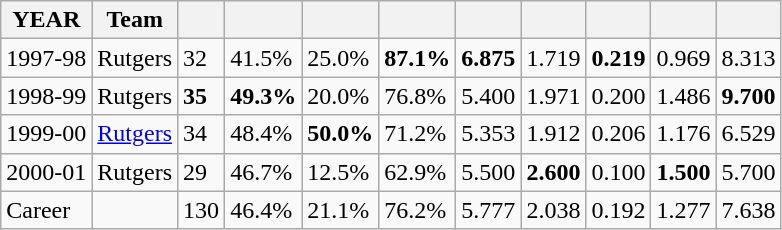<table class="wikitable">
<tr>
<th>YEAR</th>
<th>Team</th>
<th></th>
<th></th>
<th></th>
<th></th>
<th></th>
<th></th>
<th></th>
<th></th>
<th></th>
</tr>
<tr>
<td>1997-98</td>
<td>Rutgers</td>
<td>32</td>
<td>41.5%</td>
<td>25.0%</td>
<td><strong>87.1%</strong></td>
<td><strong>6.875</strong></td>
<td>1.719</td>
<td><strong>0.219</strong></td>
<td>0.969</td>
<td>8.313</td>
</tr>
<tr>
<td>1998-99</td>
<td>Rutgers</td>
<td><strong>35</strong></td>
<td><strong>49.3%</strong></td>
<td>20.0%</td>
<td>76.8%</td>
<td>5.400</td>
<td>1.971</td>
<td>0.200</td>
<td>1.486</td>
<td><strong>9.700</strong></td>
</tr>
<tr>
<td>1999-00</td>
<td><a href='#'>Rutgers</a></td>
<td>34</td>
<td>48.4%</td>
<td><strong>50.0%</strong></td>
<td>71.2%</td>
<td>5.353</td>
<td>1.912</td>
<td>0.206</td>
<td>1.176</td>
<td>6.529</td>
</tr>
<tr>
<td>2000-01</td>
<td>Rutgers</td>
<td>29</td>
<td>46.7%</td>
<td>12.5%</td>
<td>62.9%</td>
<td>5.500</td>
<td><strong>2.600</strong></td>
<td>0.100</td>
<td><strong>1.500</strong></td>
<td>5.700</td>
</tr>
<tr>
<td>Career</td>
<td></td>
<td>130</td>
<td>46.4%</td>
<td>21.1%</td>
<td>76.2%</td>
<td>5.777</td>
<td>2.038</td>
<td>0.192</td>
<td>1.277</td>
<td>7.638</td>
</tr>
</table>
